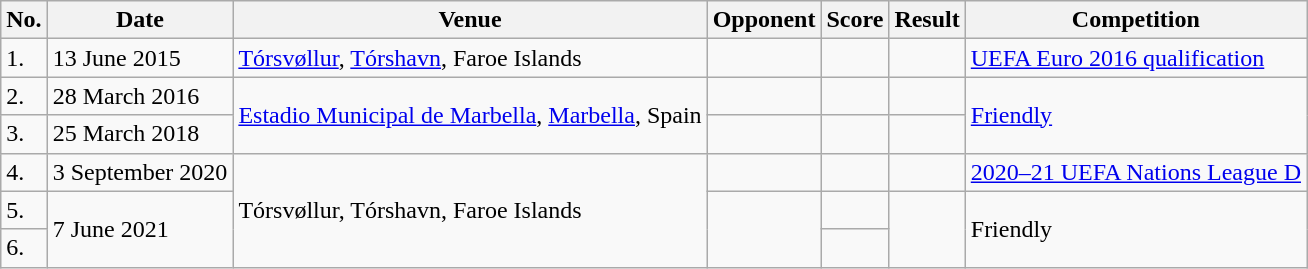<table class="wikitable" style=>
<tr>
<th>No.</th>
<th>Date</th>
<th>Venue</th>
<th>Opponent</th>
<th>Score</th>
<th>Result</th>
<th>Competition</th>
</tr>
<tr>
<td>1.</td>
<td>13 June 2015</td>
<td><a href='#'>Tórsvøllur</a>, <a href='#'>Tórshavn</a>, Faroe Islands</td>
<td></td>
<td></td>
<td></td>
<td><a href='#'>UEFA Euro 2016 qualification</a></td>
</tr>
<tr>
<td>2.</td>
<td>28 March 2016</td>
<td rowspan="2"><a href='#'>Estadio Municipal de Marbella</a>, <a href='#'>Marbella</a>, Spain</td>
<td></td>
<td></td>
<td></td>
<td rowspan="2"><a href='#'>Friendly</a></td>
</tr>
<tr>
<td>3.</td>
<td>25 March 2018</td>
<td></td>
<td></td>
<td></td>
</tr>
<tr>
<td>4.</td>
<td>3 September 2020</td>
<td rowspan="3">Tórsvøllur, Tórshavn, Faroe Islands</td>
<td></td>
<td></td>
<td></td>
<td><a href='#'>2020–21 UEFA Nations League D</a></td>
</tr>
<tr>
<td>5.</td>
<td rowspan="2">7 June 2021</td>
<td rowspan="2"></td>
<td></td>
<td rowspan="2"></td>
<td rowspan="2">Friendly</td>
</tr>
<tr>
<td>6.</td>
<td></td>
</tr>
</table>
